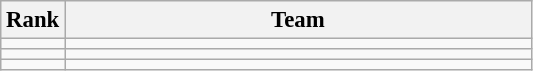<table class="wikitable" style="font-size:95%;">
<tr>
<th>Rank</th>
<th align="left" style="width: 20em">Team</th>
</tr>
<tr>
<td align="center"></td>
<td></td>
</tr>
<tr>
<td align="center"></td>
<td></td>
</tr>
<tr>
<td align="center"></td>
<td></td>
</tr>
</table>
